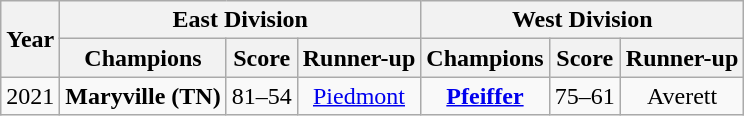<table class="wikitable sortable">
<tr>
<th rowspan=2>Year</th>
<th colspan=3>East Division</th>
<th colspan=3>West Division</th>
</tr>
<tr>
<th>Champions</th>
<th>Score</th>
<th>Runner-up</th>
<th>Champions</th>
<th>Score</th>
<th>Runner-up</th>
</tr>
<tr align=center>
<td>2021</td>
<td><strong>Maryville (TN)</strong></td>
<td>81–54</td>
<td><a href='#'>Piedmont</a></td>
<td><strong><a href='#'>Pfeiffer</a></strong></td>
<td>75–61</td>
<td>Averett</td>
</tr>
</table>
